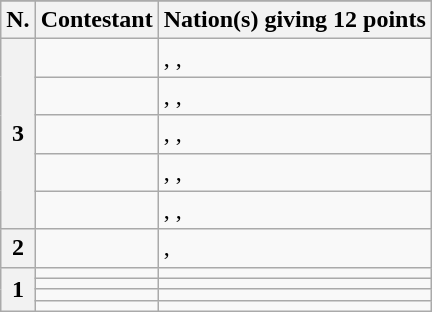<table class="wikitable plainrowheaders">
<tr>
</tr>
<tr>
<th scope="col">N.</th>
<th scope="col">Contestant</th>
<th scope="col">Nation(s) giving 12 points</th>
</tr>
<tr>
<th scope="row" rowspan="5">3</th>
<td></td>
<td>, , </td>
</tr>
<tr>
<td></td>
<td>, , </td>
</tr>
<tr>
<td><strong></strong></td>
<td>, , </td>
</tr>
<tr>
<td></td>
<td>, , </td>
</tr>
<tr>
<td></td>
<td>, , </td>
</tr>
<tr>
<th scope="row">2</th>
<td></td>
<td>, </td>
</tr>
<tr>
<th scope="row" rowspan="4">1</th>
<td></td>
<td></td>
</tr>
<tr>
<td></td>
<td></td>
</tr>
<tr>
<td></td>
<td></td>
</tr>
<tr>
<td></td>
<td></td>
</tr>
</table>
